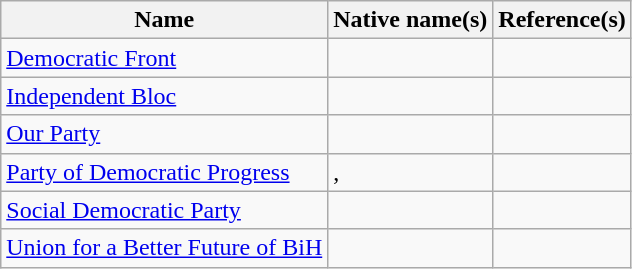<table class="wikitable">
<tr>
<th>Name</th>
<th>Native name(s)</th>
<th>Reference(s)</th>
</tr>
<tr>
<td><a href='#'>Democratic Front</a></td>
<td></td>
<td></td>
</tr>
<tr>
<td><a href='#'>Independent Bloc</a></td>
<td></td>
<td></td>
</tr>
<tr>
<td><a href='#'>Our Party</a></td>
<td></td>
<td></td>
</tr>
<tr>
<td><a href='#'>Party of Democratic Progress</a></td>
<td>, </td>
<td></td>
</tr>
<tr>
<td><a href='#'>Social Democratic Party</a></td>
<td></td>
<td></td>
</tr>
<tr>
<td><a href='#'>Union for a Better Future of BiH</a></td>
<td></td>
<td></td>
</tr>
</table>
